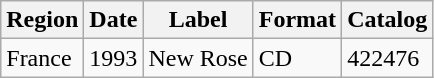<table class="wikitable">
<tr>
<th>Region</th>
<th>Date</th>
<th>Label</th>
<th>Format</th>
<th>Catalog</th>
</tr>
<tr>
<td>France</td>
<td>1993</td>
<td>New Rose</td>
<td>CD</td>
<td>422476</td>
</tr>
</table>
